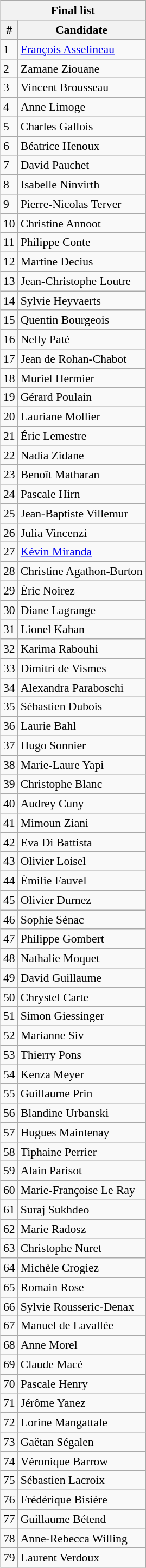<table class="wikitable mw-collapsible mw-collapsed" style="font-size:90%; float:right; padding:5px">
<tr>
<th colspan="2">Final list</th>
</tr>
<tr>
<th>#</th>
<th>Candidate</th>
</tr>
<tr>
<td>1</td>
<td><a href='#'>François Asselineau</a></td>
</tr>
<tr>
<td>2</td>
<td>Zamane Ziouane</td>
</tr>
<tr>
<td>3</td>
<td>Vincent Brousseau</td>
</tr>
<tr>
<td>4</td>
<td>Anne Limoge</td>
</tr>
<tr>
<td>5</td>
<td>Charles Gallois</td>
</tr>
<tr>
<td>6</td>
<td>Béatrice Henoux</td>
</tr>
<tr>
<td>7</td>
<td>David Pauchet</td>
</tr>
<tr>
<td>8</td>
<td>Isabelle Ninvirth</td>
</tr>
<tr>
<td>9</td>
<td>Pierre-Nicolas Terver</td>
</tr>
<tr>
<td>10</td>
<td>Christine Annoot</td>
</tr>
<tr>
<td>11</td>
<td>Philippe Conte</td>
</tr>
<tr>
<td>12</td>
<td>Martine Decius</td>
</tr>
<tr>
<td>13</td>
<td>Jean-Christophe Loutre</td>
</tr>
<tr>
<td>14</td>
<td>Sylvie Heyvaerts</td>
</tr>
<tr>
<td>15</td>
<td>Quentin Bourgeois</td>
</tr>
<tr>
<td>16</td>
<td>Nelly Paté</td>
</tr>
<tr>
<td>17</td>
<td>Jean de Rohan-Chabot</td>
</tr>
<tr>
<td>18</td>
<td>Muriel Hermier</td>
</tr>
<tr>
<td>19</td>
<td>Gérard Poulain</td>
</tr>
<tr>
<td>20</td>
<td>Lauriane Mollier</td>
</tr>
<tr>
<td>21</td>
<td>Éric Lemestre</td>
</tr>
<tr>
<td>22</td>
<td>Nadia Zidane</td>
</tr>
<tr>
<td>23</td>
<td>Benoît Matharan</td>
</tr>
<tr>
<td>24</td>
<td>Pascale Hirn</td>
</tr>
<tr>
<td>25</td>
<td>Jean-Baptiste Villemur</td>
</tr>
<tr>
<td>26</td>
<td>Julia Vincenzi</td>
</tr>
<tr>
<td>27</td>
<td><a href='#'>Kévin Miranda</a></td>
</tr>
<tr>
<td>28</td>
<td>Christine Agathon-Burton</td>
</tr>
<tr>
<td>29</td>
<td>Éric Noirez</td>
</tr>
<tr>
<td>30</td>
<td>Diane Lagrange</td>
</tr>
<tr>
<td>31</td>
<td>Lionel Kahan</td>
</tr>
<tr>
<td>32</td>
<td>Karima Rabouhi</td>
</tr>
<tr>
<td>33</td>
<td>Dimitri de Vismes</td>
</tr>
<tr>
<td>34</td>
<td>Alexandra Paraboschi</td>
</tr>
<tr>
<td>35</td>
<td>Sébastien Dubois</td>
</tr>
<tr>
<td>36</td>
<td>Laurie Bahl</td>
</tr>
<tr>
<td>37</td>
<td>Hugo Sonnier</td>
</tr>
<tr>
<td>38</td>
<td>Marie-Laure Yapi</td>
</tr>
<tr>
<td>39</td>
<td>Christophe Blanc</td>
</tr>
<tr>
<td>40</td>
<td>Audrey Cuny</td>
</tr>
<tr>
<td>41</td>
<td>Mimoun Ziani</td>
</tr>
<tr>
<td>42</td>
<td>Eva Di Battista</td>
</tr>
<tr>
<td>43</td>
<td>Olivier Loisel</td>
</tr>
<tr>
<td>44</td>
<td>Émilie Fauvel</td>
</tr>
<tr>
<td>45</td>
<td>Olivier Durnez</td>
</tr>
<tr>
<td>46</td>
<td>Sophie Sénac</td>
</tr>
<tr>
<td>47</td>
<td>Philippe Gombert</td>
</tr>
<tr>
<td>48</td>
<td>Nathalie Moquet</td>
</tr>
<tr>
<td>49</td>
<td>David Guillaume</td>
</tr>
<tr>
<td>50</td>
<td>Chrystel Carte</td>
</tr>
<tr>
<td>51</td>
<td>Simon Giessinger</td>
</tr>
<tr>
<td>52</td>
<td>Marianne Siv</td>
</tr>
<tr>
<td>53</td>
<td>Thierry Pons</td>
</tr>
<tr>
<td>54</td>
<td>Kenza Meyer</td>
</tr>
<tr>
<td>55</td>
<td>Guillaume Prin</td>
</tr>
<tr>
<td>56</td>
<td>Blandine Urbanski</td>
</tr>
<tr>
<td>57</td>
<td>Hugues Maintenay</td>
</tr>
<tr>
<td>58</td>
<td>Tiphaine Perrier</td>
</tr>
<tr>
<td>59</td>
<td>Alain Parisot</td>
</tr>
<tr>
<td>60</td>
<td>Marie-Françoise Le Ray</td>
</tr>
<tr>
<td>61</td>
<td>Suraj Sukhdeo</td>
</tr>
<tr>
<td>62</td>
<td>Marie Radosz</td>
</tr>
<tr>
<td>63</td>
<td>Christophe Nuret</td>
</tr>
<tr>
<td>64</td>
<td>Michèle Crogiez</td>
</tr>
<tr>
<td>65</td>
<td>Romain Rose</td>
</tr>
<tr>
<td>66</td>
<td>Sylvie Rousseric-Denax</td>
</tr>
<tr>
<td>67</td>
<td>Manuel de Lavallée</td>
</tr>
<tr>
<td>68</td>
<td>Anne Morel</td>
</tr>
<tr>
<td>69</td>
<td>Claude Macé</td>
</tr>
<tr>
<td>70</td>
<td>Pascale Henry</td>
</tr>
<tr>
<td>71</td>
<td>Jérôme Yanez</td>
</tr>
<tr>
<td>72</td>
<td>Lorine Mangattale</td>
</tr>
<tr>
<td>73</td>
<td>Gaëtan Ségalen</td>
</tr>
<tr>
<td>74</td>
<td>Véronique Barrow</td>
</tr>
<tr>
<td>75</td>
<td>Sébastien Lacroix</td>
</tr>
<tr>
<td>76</td>
<td>Frédérique Bisière</td>
</tr>
<tr>
<td>77</td>
<td>Guillaume Bétend</td>
</tr>
<tr>
<td>78</td>
<td>Anne-Rebecca Willing</td>
</tr>
<tr>
<td>79</td>
<td>Laurent Verdoux</td>
</tr>
</table>
